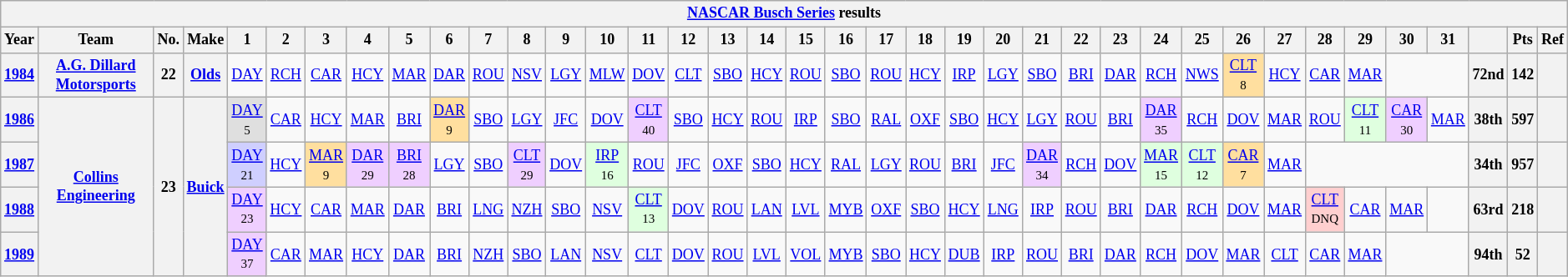<table class="wikitable" style="text-align:center; font-size:75%">
<tr>
<th colspan=42><a href='#'>NASCAR Busch Series</a> results</th>
</tr>
<tr>
<th>Year</th>
<th>Team</th>
<th>No.</th>
<th>Make</th>
<th>1</th>
<th>2</th>
<th>3</th>
<th>4</th>
<th>5</th>
<th>6</th>
<th>7</th>
<th>8</th>
<th>9</th>
<th>10</th>
<th>11</th>
<th>12</th>
<th>13</th>
<th>14</th>
<th>15</th>
<th>16</th>
<th>17</th>
<th>18</th>
<th>19</th>
<th>20</th>
<th>21</th>
<th>22</th>
<th>23</th>
<th>24</th>
<th>25</th>
<th>26</th>
<th>27</th>
<th>28</th>
<th>29</th>
<th>30</th>
<th>31</th>
<th></th>
<th>Pts</th>
<th>Ref</th>
</tr>
<tr>
<th><a href='#'>1984</a></th>
<th><a href='#'>A.G. Dillard Motorsports</a></th>
<th>22</th>
<th><a href='#'>Olds</a></th>
<td><a href='#'>DAY</a></td>
<td><a href='#'>RCH</a></td>
<td><a href='#'>CAR</a></td>
<td><a href='#'>HCY</a></td>
<td><a href='#'>MAR</a></td>
<td><a href='#'>DAR</a></td>
<td><a href='#'>ROU</a></td>
<td><a href='#'>NSV</a></td>
<td><a href='#'>LGY</a></td>
<td><a href='#'>MLW</a></td>
<td><a href='#'>DOV</a></td>
<td><a href='#'>CLT</a></td>
<td><a href='#'>SBO</a></td>
<td><a href='#'>HCY</a></td>
<td><a href='#'>ROU</a></td>
<td><a href='#'>SBO</a></td>
<td><a href='#'>ROU</a></td>
<td><a href='#'>HCY</a></td>
<td><a href='#'>IRP</a></td>
<td><a href='#'>LGY</a></td>
<td><a href='#'>SBO</a></td>
<td><a href='#'>BRI</a></td>
<td><a href='#'>DAR</a></td>
<td><a href='#'>RCH</a></td>
<td><a href='#'>NWS</a></td>
<td style="background:#FFDF9F;"><a href='#'>CLT</a><br><small>8</small></td>
<td><a href='#'>HCY</a></td>
<td><a href='#'>CAR</a></td>
<td><a href='#'>MAR</a></td>
<td colspan=2></td>
<th>72nd</th>
<th>142</th>
<th></th>
</tr>
<tr>
<th><a href='#'>1986</a></th>
<th rowspan=4><a href='#'>Collins Engineering</a></th>
<th rowspan=4>23</th>
<th rowspan=4><a href='#'>Buick</a></th>
<td style="background:#DFDFDF;"><a href='#'>DAY</a><br><small>5</small></td>
<td><a href='#'>CAR</a></td>
<td><a href='#'>HCY</a></td>
<td><a href='#'>MAR</a></td>
<td><a href='#'>BRI</a></td>
<td style="background:#FFDF9F;"><a href='#'>DAR</a><br><small>9</small></td>
<td><a href='#'>SBO</a></td>
<td><a href='#'>LGY</a></td>
<td><a href='#'>JFC</a></td>
<td><a href='#'>DOV</a></td>
<td style="background:#EFCFFF;"><a href='#'>CLT</a><br><small>40</small></td>
<td><a href='#'>SBO</a></td>
<td><a href='#'>HCY</a></td>
<td><a href='#'>ROU</a></td>
<td><a href='#'>IRP</a></td>
<td><a href='#'>SBO</a></td>
<td><a href='#'>RAL</a></td>
<td><a href='#'>OXF</a></td>
<td><a href='#'>SBO</a></td>
<td><a href='#'>HCY</a></td>
<td><a href='#'>LGY</a></td>
<td><a href='#'>ROU</a></td>
<td><a href='#'>BRI</a></td>
<td style="background:#EFCFFF;"><a href='#'>DAR</a><br><small>35</small></td>
<td><a href='#'>RCH</a></td>
<td><a href='#'>DOV</a></td>
<td><a href='#'>MAR</a></td>
<td><a href='#'>ROU</a></td>
<td style="background:#DFFFDF;"><a href='#'>CLT</a><br><small>11</small></td>
<td style="background:#EFCFFF;"><a href='#'>CAR</a><br><small>30</small></td>
<td><a href='#'>MAR</a></td>
<th>38th</th>
<th>597</th>
<th></th>
</tr>
<tr>
<th><a href='#'>1987</a></th>
<td style="background:#CFCFFF;"><a href='#'>DAY</a><br><small>21</small></td>
<td><a href='#'>HCY</a></td>
<td style="background:#FFDF9F;"><a href='#'>MAR</a><br><small>9</small></td>
<td style="background:#EFCFFF;"><a href='#'>DAR</a><br><small>29</small></td>
<td style="background:#EFCFFF;"><a href='#'>BRI</a><br><small>28</small></td>
<td><a href='#'>LGY</a></td>
<td><a href='#'>SBO</a></td>
<td style="background:#EFCFFF;"><a href='#'>CLT</a><br><small>29</small></td>
<td><a href='#'>DOV</a></td>
<td style="background:#DFFFDF;"><a href='#'>IRP</a><br><small>16</small></td>
<td><a href='#'>ROU</a></td>
<td><a href='#'>JFC</a></td>
<td><a href='#'>OXF</a></td>
<td><a href='#'>SBO</a></td>
<td><a href='#'>HCY</a></td>
<td><a href='#'>RAL</a></td>
<td><a href='#'>LGY</a></td>
<td><a href='#'>ROU</a></td>
<td><a href='#'>BRI</a></td>
<td><a href='#'>JFC</a></td>
<td style="background:#EFCFFF;"><a href='#'>DAR</a><br><small>34</small></td>
<td><a href='#'>RCH</a></td>
<td><a href='#'>DOV</a></td>
<td style="background:#DFFFDF;"><a href='#'>MAR</a><br><small>15</small></td>
<td style="background:#DFFFDF;"><a href='#'>CLT</a><br><small>12</small></td>
<td style="background:#FFDF9F;"><a href='#'>CAR</a><br><small>7</small></td>
<td><a href='#'>MAR</a></td>
<td colspan=4></td>
<th>34th</th>
<th>957</th>
<th></th>
</tr>
<tr>
<th><a href='#'>1988</a></th>
<td style="background:#EFCFFF;"><a href='#'>DAY</a><br><small>23</small></td>
<td><a href='#'>HCY</a></td>
<td><a href='#'>CAR</a></td>
<td><a href='#'>MAR</a></td>
<td><a href='#'>DAR</a></td>
<td><a href='#'>BRI</a></td>
<td><a href='#'>LNG</a></td>
<td><a href='#'>NZH</a></td>
<td><a href='#'>SBO</a></td>
<td><a href='#'>NSV</a></td>
<td style="background:#DFFFDF;"><a href='#'>CLT</a><br><small>13</small></td>
<td><a href='#'>DOV</a></td>
<td><a href='#'>ROU</a></td>
<td><a href='#'>LAN</a></td>
<td><a href='#'>LVL</a></td>
<td><a href='#'>MYB</a></td>
<td><a href='#'>OXF</a></td>
<td><a href='#'>SBO</a></td>
<td><a href='#'>HCY</a></td>
<td><a href='#'>LNG</a></td>
<td><a href='#'>IRP</a></td>
<td><a href='#'>ROU</a></td>
<td><a href='#'>BRI</a></td>
<td><a href='#'>DAR</a></td>
<td><a href='#'>RCH</a></td>
<td><a href='#'>DOV</a></td>
<td><a href='#'>MAR</a></td>
<td style="background:#FFCFCF;"><a href='#'>CLT</a><br><small>DNQ</small></td>
<td><a href='#'>CAR</a></td>
<td><a href='#'>MAR</a></td>
<td></td>
<th>63rd</th>
<th>218</th>
<th></th>
</tr>
<tr>
<th><a href='#'>1989</a></th>
<td style="background:#EFCFFF;"><a href='#'>DAY</a><br><small>37</small></td>
<td><a href='#'>CAR</a></td>
<td><a href='#'>MAR</a></td>
<td><a href='#'>HCY</a></td>
<td><a href='#'>DAR</a></td>
<td><a href='#'>BRI</a></td>
<td><a href='#'>NZH</a></td>
<td><a href='#'>SBO</a></td>
<td><a href='#'>LAN</a></td>
<td><a href='#'>NSV</a></td>
<td><a href='#'>CLT</a></td>
<td><a href='#'>DOV</a></td>
<td><a href='#'>ROU</a></td>
<td><a href='#'>LVL</a></td>
<td><a href='#'>VOL</a></td>
<td><a href='#'>MYB</a></td>
<td><a href='#'>SBO</a></td>
<td><a href='#'>HCY</a></td>
<td><a href='#'>DUB</a></td>
<td><a href='#'>IRP</a></td>
<td><a href='#'>ROU</a></td>
<td><a href='#'>BRI</a></td>
<td><a href='#'>DAR</a></td>
<td><a href='#'>RCH</a></td>
<td><a href='#'>DOV</a></td>
<td><a href='#'>MAR</a></td>
<td><a href='#'>CLT</a></td>
<td><a href='#'>CAR</a></td>
<td><a href='#'>MAR</a></td>
<td colspan=2></td>
<th>94th</th>
<th>52</th>
<th></th>
</tr>
</table>
